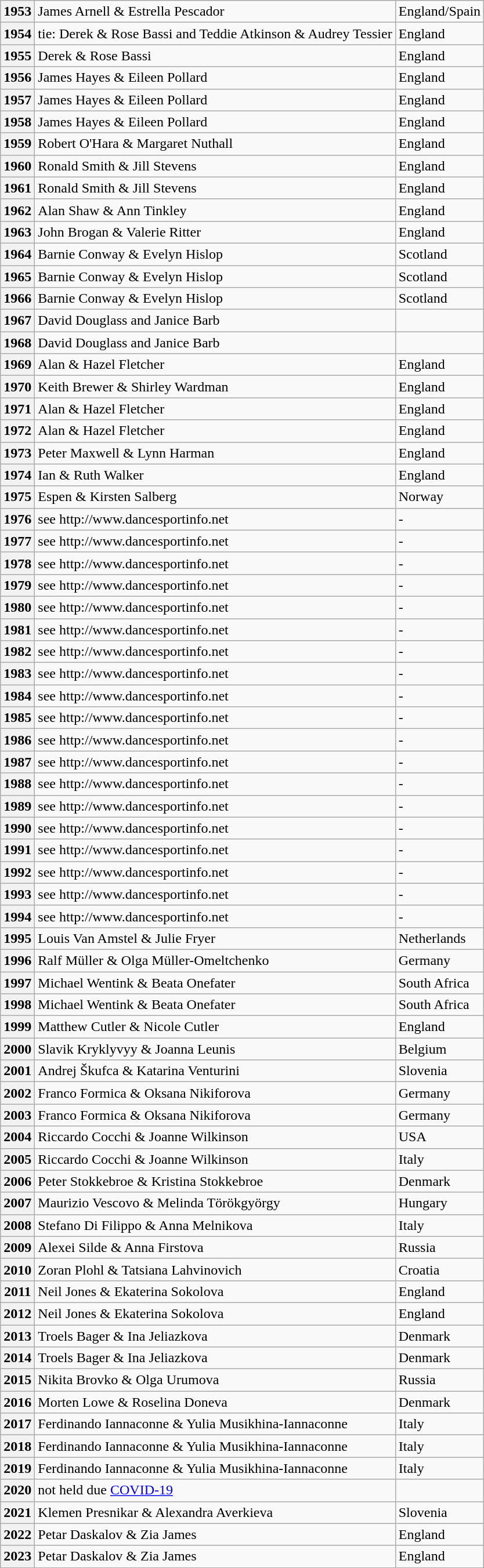<table class="wikitable">
<tr>
<th>1953</th>
<td>James Arnell & Estrella Pescador</td>
<td>England/Spain</td>
</tr>
<tr>
<th>1954</th>
<td>tie: Derek & Rose Bassi and Teddie Atkinson & Audrey Tessier</td>
<td>England</td>
</tr>
<tr>
<th>1955</th>
<td>Derek & Rose Bassi</td>
<td>England</td>
</tr>
<tr>
<th>1956</th>
<td>James Hayes & Eileen Pollard</td>
<td>England</td>
</tr>
<tr>
<th>1957</th>
<td>James Hayes & Eileen Pollard</td>
<td>England</td>
</tr>
<tr>
<th>1958</th>
<td>James Hayes & Eileen Pollard</td>
<td>England</td>
</tr>
<tr>
<th>1959</th>
<td>Robert O'Hara & Margaret Nuthall</td>
<td>England</td>
</tr>
<tr>
<th>1960</th>
<td>Ronald Smith & Jill Stevens</td>
<td>England</td>
</tr>
<tr>
<th>1961</th>
<td>Ronald Smith & Jill Stevens</td>
<td>England</td>
</tr>
<tr>
<th>1962</th>
<td>Alan Shaw & Ann Tinkley</td>
<td>England</td>
</tr>
<tr>
<th>1963</th>
<td>John Brogan & Valerie Ritter</td>
<td>England</td>
</tr>
<tr>
<th>1964</th>
<td>Barnie Conway & Evelyn Hislop</td>
<td>Scotland</td>
</tr>
<tr>
<th>1965</th>
<td>Barnie Conway & Evelyn Hislop</td>
<td>Scotland</td>
</tr>
<tr>
<th>1966</th>
<td>Barnie Conway & Evelyn Hislop</td>
<td>Scotland</td>
</tr>
<tr>
<th>1967</th>
<td>David Douglass and Janice Barb</td>
<td></td>
</tr>
<tr>
<th>1968</th>
<td>David Douglass and Janice Barb</td>
<td></td>
</tr>
<tr>
<th>1969</th>
<td>Alan & Hazel Fletcher</td>
<td>England</td>
</tr>
<tr>
<th>1970</th>
<td>Keith Brewer & Shirley Wardman</td>
<td>England</td>
</tr>
<tr>
<th>1971</th>
<td>Alan & Hazel Fletcher</td>
<td>England</td>
</tr>
<tr>
<th>1972</th>
<td>Alan & Hazel Fletcher</td>
<td>England</td>
</tr>
<tr>
<th>1973</th>
<td>Peter Maxwell & Lynn Harman</td>
<td>England</td>
</tr>
<tr>
<th>1974</th>
<td>Ian & Ruth Walker</td>
<td>England</td>
</tr>
<tr>
<th>1975</th>
<td>Espen & Kirsten Salberg</td>
<td>Norway</td>
</tr>
<tr>
<th>1976</th>
<td>see http://www.dancesportinfo.net</td>
<td>-</td>
</tr>
<tr>
<th>1977</th>
<td>see http://www.dancesportinfo.net</td>
<td>-</td>
</tr>
<tr>
<th>1978</th>
<td>see http://www.dancesportinfo.net</td>
<td>-</td>
</tr>
<tr>
<th>1979</th>
<td>see http://www.dancesportinfo.net</td>
<td>-</td>
</tr>
<tr>
<th>1980</th>
<td>see http://www.dancesportinfo.net</td>
<td>-</td>
</tr>
<tr>
<th>1981</th>
<td>see http://www.dancesportinfo.net</td>
<td>-</td>
</tr>
<tr>
<th>1982</th>
<td>see http://www.dancesportinfo.net</td>
<td>-</td>
</tr>
<tr>
<th>1983</th>
<td>see http://www.dancesportinfo.net</td>
<td>-</td>
</tr>
<tr>
<th>1984</th>
<td>see http://www.dancesportinfo.net</td>
<td>-</td>
</tr>
<tr>
<th>1985</th>
<td>see http://www.dancesportinfo.net</td>
<td>-</td>
</tr>
<tr>
<th>1986</th>
<td>see http://www.dancesportinfo.net</td>
<td>-</td>
</tr>
<tr>
<th>1987</th>
<td>see http://www.dancesportinfo.net</td>
<td>-</td>
</tr>
<tr>
<th>1988</th>
<td>see http://www.dancesportinfo.net</td>
<td>-</td>
</tr>
<tr>
<th>1989</th>
<td>see http://www.dancesportinfo.net</td>
<td>-</td>
</tr>
<tr>
<th>1990</th>
<td>see http://www.dancesportinfo.net</td>
<td>-</td>
</tr>
<tr>
<th>1991</th>
<td>see http://www.dancesportinfo.net</td>
<td>-</td>
</tr>
<tr>
<th>1992</th>
<td>see http://www.dancesportinfo.net</td>
<td>-</td>
</tr>
<tr>
<th>1993</th>
<td>see http://www.dancesportinfo.net</td>
<td>-</td>
</tr>
<tr>
<th>1994</th>
<td>see http://www.dancesportinfo.net</td>
<td>-</td>
</tr>
<tr>
<th>1995</th>
<td>Louis Van Amstel & Julie Fryer</td>
<td>Netherlands</td>
</tr>
<tr>
<th>1996</th>
<td>Ralf Müller & Olga Müller-Omeltchenko</td>
<td>Germany</td>
</tr>
<tr>
<th>1997</th>
<td>Michael Wentink & Beata Onefater</td>
<td>South Africa</td>
</tr>
<tr>
<th>1998</th>
<td>Michael Wentink & Beata Onefater</td>
<td>South Africa</td>
</tr>
<tr>
<th>1999</th>
<td>Matthew Cutler & Nicole Cutler</td>
<td>England</td>
</tr>
<tr>
<th>2000</th>
<td>Slavik Kryklyvyy & Joanna Leunis</td>
<td>Belgium</td>
</tr>
<tr>
<th>2001</th>
<td>Andrej Škufca & Katarina Venturini</td>
<td>Slovenia</td>
</tr>
<tr>
<th>2002</th>
<td>Franco Formica &  Oksana Nikiforova</td>
<td>Germany</td>
</tr>
<tr>
<th>2003</th>
<td>Franco Formica &  Oksana Nikiforova</td>
<td>Germany</td>
</tr>
<tr>
<th>2004</th>
<td>Riccardo Cocchi & Joanne Wilkinson</td>
<td>USA</td>
</tr>
<tr>
<th>2005</th>
<td>Riccardo Cocchi & Joanne Wilkinson</td>
<td>Italy</td>
</tr>
<tr>
<th>2006</th>
<td>Peter Stokkebroe & Kristina Stokkebroe</td>
<td>Denmark</td>
</tr>
<tr>
<th>2007</th>
<td>Maurizio Vescovo & Melinda Törökgyörgy</td>
<td>Hungary</td>
</tr>
<tr>
<th>2008</th>
<td>Stefano Di Filippo & Anna Melnikova</td>
<td>Italy</td>
</tr>
<tr>
<th>2009</th>
<td>Alexei Silde & Anna Firstova</td>
<td>Russia</td>
</tr>
<tr>
<th>2010</th>
<td>Zoran Plohl & Tatsiana Lahvinovich</td>
<td>Croatia</td>
</tr>
<tr>
<th>2011</th>
<td>Neil Jones & Ekaterina Sokolova</td>
<td>England</td>
</tr>
<tr>
<th>2012</th>
<td>Neil Jones & Ekaterina Sokolova</td>
<td>England</td>
</tr>
<tr>
<th>2013</th>
<td>Troels Bager & Ina Jeliazkova</td>
<td>Denmark</td>
</tr>
<tr>
<th>2014</th>
<td>Troels Bager & Ina Jeliazkova</td>
<td>Denmark</td>
</tr>
<tr>
<th>2015</th>
<td>Nikita Brovko & Olga Urumova</td>
<td>Russia</td>
</tr>
<tr>
<th>2016</th>
<td>Morten Lowe & Roselina Doneva</td>
<td>Denmark</td>
</tr>
<tr>
<th>2017</th>
<td>Ferdinando Iannaconne & Yulia Musikhina-Iannaconne</td>
<td>Italy</td>
</tr>
<tr>
<th>2018</th>
<td>Ferdinando Iannaconne & Yulia Musikhina-Iannaconne</td>
<td>Italy</td>
</tr>
<tr>
<th>2019</th>
<td>Ferdinando Iannaconne & Yulia Musikhina-Iannaconne</td>
<td>Italy</td>
</tr>
<tr>
<th>2020</th>
<td>not held due <a href='#'>COVID-19</a></td>
<td></td>
</tr>
<tr>
<th>2021</th>
<td>Klemen Presnikar & Alexandra Averkieva</td>
<td>Slovenia</td>
</tr>
<tr>
<th>2022</th>
<td>Petar Daskalov & Zia James</td>
<td>England</td>
</tr>
<tr>
<th>2023</th>
<td>Petar Daskalov & Zia James</td>
<td>England</td>
</tr>
</table>
